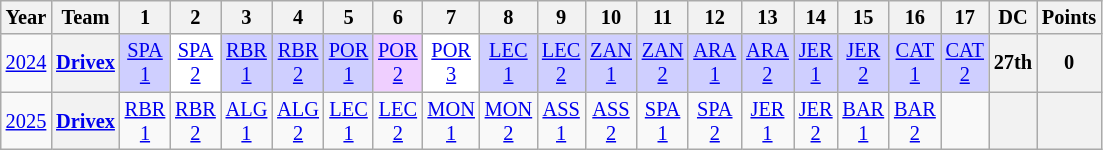<table class="wikitable" style="text-align:center; font-size:85%">
<tr>
<th>Year</th>
<th>Team</th>
<th>1</th>
<th>2</th>
<th>3</th>
<th>4</th>
<th>5</th>
<th>6</th>
<th>7</th>
<th>8</th>
<th>9</th>
<th>10</th>
<th>11</th>
<th>12</th>
<th>13</th>
<th>14</th>
<th>15</th>
<th>16</th>
<th>17</th>
<th>DC</th>
<th>Points</th>
</tr>
<tr>
<td><a href='#'>2024</a></td>
<th><a href='#'>Drivex</a></th>
<td style="background:#CFCFFF;"><a href='#'>SPA<br>1</a><br></td>
<td style="background:#FFFFFF;"><a href='#'>SPA<br>2</a><br></td>
<td style="background:#CFCFFF;"><a href='#'>RBR<br>1</a><br></td>
<td style="background:#CFCFFF;"><a href='#'>RBR<br>2</a><br></td>
<td style="background:#CFCFFF;"><a href='#'>POR<br>1</a><br></td>
<td style="background:#EFCFFF;"><a href='#'>POR<br>2</a><br></td>
<td style="background:#FFFFFF;"><a href='#'>POR<br>3</a><br></td>
<td style="background:#CFCFFF;"><a href='#'>LEC<br>1</a><br></td>
<td style="background:#CFCFFF;"><a href='#'>LEC<br>2</a><br></td>
<td style="background:#CFCFFF;"><a href='#'>ZAN<br>1</a><br></td>
<td style="background:#CFCFFF;"><a href='#'>ZAN<br>2</a><br></td>
<td style="background:#CFCFFF;"><a href='#'>ARA<br>1</a><br></td>
<td style="background:#CFCFFF;"><a href='#'>ARA<br>2</a><br></td>
<td style="background:#CFCFFF;"><a href='#'>JER<br>1</a><br></td>
<td style="background:#CFCFFF;"><a href='#'>JER<br>2</a><br></td>
<td style="background:#CFCFFF;"><a href='#'>CAT<br>1</a><br></td>
<td style="background:#CFCFFF;"><a href='#'>CAT<br>2</a><br></td>
<th>27th</th>
<th>0</th>
</tr>
<tr>
<td><a href='#'>2025</a></td>
<th><a href='#'>Drivex</a></th>
<td><a href='#'>RBR<br>1</a></td>
<td><a href='#'>RBR<br>2</a></td>
<td><a href='#'>ALG<br>1</a></td>
<td><a href='#'>ALG<br>2</a></td>
<td><a href='#'>LEC<br>1</a></td>
<td><a href='#'>LEC<br>2</a></td>
<td><a href='#'>MON<br>1</a></td>
<td><a href='#'>MON<br>2</a></td>
<td><a href='#'>ASS<br>1</a></td>
<td><a href='#'>ASS<br>2</a></td>
<td><a href='#'>SPA<br>1</a></td>
<td><a href='#'>SPA<br>2</a></td>
<td><a href='#'>JER<br>1</a></td>
<td><a href='#'>JER<br>2</a></td>
<td><a href='#'>BAR<br>1</a></td>
<td><a href='#'>BAR<br>2</a></td>
<td></td>
<th></th>
<th></th>
</tr>
</table>
